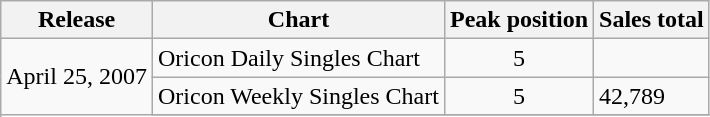<table class="wikitable">
<tr>
<th>Release</th>
<th>Chart</th>
<th>Peak position</th>
<th>Sales total</th>
</tr>
<tr>
<td rowspan="3">April 25, 2007</td>
<td>Oricon Daily Singles Chart</td>
<td align="center">5</td>
<td></td>
</tr>
<tr>
<td>Oricon Weekly Singles Chart</td>
<td align="center">5</td>
<td>42,789</td>
</tr>
<tr>
</tr>
</table>
